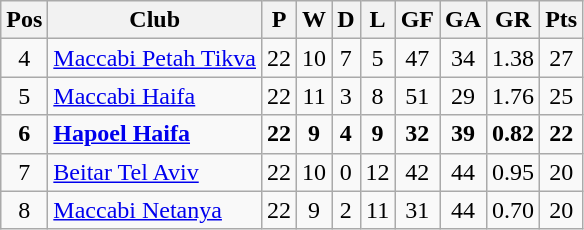<table class="wikitable" style="text-align:center">
<tr>
<th>Pos</th>
<th>Club</th>
<th>P</th>
<th>W</th>
<th>D</th>
<th>L</th>
<th>GF</th>
<th>GA</th>
<th>GR</th>
<th>Pts</th>
</tr>
<tr>
<td>4</td>
<td align=left><a href='#'>Maccabi Petah Tikva</a></td>
<td>22</td>
<td>10</td>
<td>7</td>
<td>5</td>
<td>47</td>
<td>34</td>
<td>1.38</td>
<td>27</td>
</tr>
<tr>
<td>5</td>
<td align=left><a href='#'>Maccabi Haifa</a></td>
<td>22</td>
<td>11</td>
<td>3</td>
<td>8</td>
<td>51</td>
<td>29</td>
<td>1.76</td>
<td>25</td>
</tr>
<tr>
<td><strong>6</strong></td>
<td align=left><strong><a href='#'>Hapoel Haifa</a></strong></td>
<td><strong>22</strong></td>
<td><strong>9</strong></td>
<td><strong>4</strong></td>
<td><strong>9</strong></td>
<td><strong>32</strong></td>
<td><strong>39</strong></td>
<td><strong>0.82</strong></td>
<td><strong>22</strong></td>
</tr>
<tr>
<td>7</td>
<td align=left><a href='#'>Beitar Tel Aviv</a></td>
<td>22</td>
<td>10</td>
<td>0</td>
<td>12</td>
<td>42</td>
<td>44</td>
<td>0.95</td>
<td>20</td>
</tr>
<tr>
<td>8</td>
<td align=left><a href='#'>Maccabi Netanya</a></td>
<td>22</td>
<td>9</td>
<td>2</td>
<td>11</td>
<td>31</td>
<td>44</td>
<td>0.70</td>
<td>20</td>
</tr>
</table>
